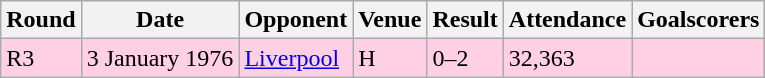<table class="wikitable">
<tr>
<th>Round</th>
<th>Date</th>
<th>Opponent</th>
<th>Venue</th>
<th>Result</th>
<th>Attendance</th>
<th>Goalscorers</th>
</tr>
<tr style="background-color: #ffd0e3;">
<td>R3</td>
<td>3 January 1976</td>
<td><a href='#'>Liverpool</a></td>
<td>H</td>
<td>0–2</td>
<td>32,363</td>
<td></td>
</tr>
</table>
